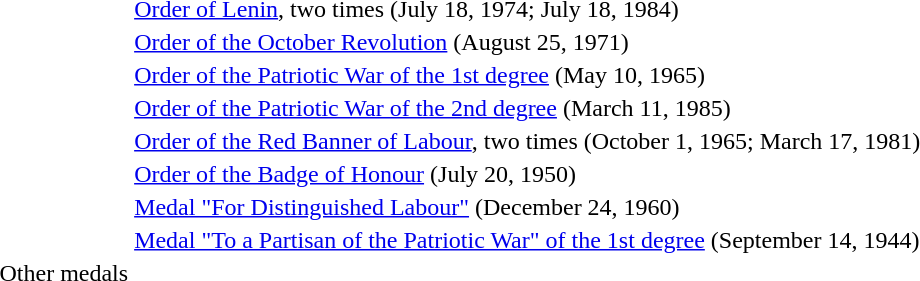<table>
<tr>
<td></td>
<td><a href='#'>Order of Lenin</a>, two times (July 18, 1974; July 18, 1984)</td>
</tr>
<tr>
<td></td>
<td><a href='#'>Order of the October Revolution</a> (August 25, 1971)</td>
</tr>
<tr>
<td></td>
<td><a href='#'>Order of the Patriotic War of the 1st degree</a> (May 10, 1965)</td>
</tr>
<tr>
<td></td>
<td><a href='#'>Order of the Patriotic War of the 2nd degree</a> (March 11, 1985)</td>
</tr>
<tr>
<td></td>
<td><a href='#'>Order of the Red Banner of Labour</a>, two times (October 1, 1965; March 17, 1981)</td>
</tr>
<tr>
<td></td>
<td><a href='#'>Order of the Badge of Honour</a> (July 20, 1950)</td>
</tr>
<tr>
<td></td>
<td><a href='#'>Medal "For Distinguished Labour"</a> (December 24, 1960)</td>
</tr>
<tr>
<td></td>
<td><a href='#'>Medal "To a Partisan of the Patriotic War" of the 1st degree</a> (September 14, 1944)</td>
</tr>
<tr>
<td>Other medals</td>
</tr>
</table>
